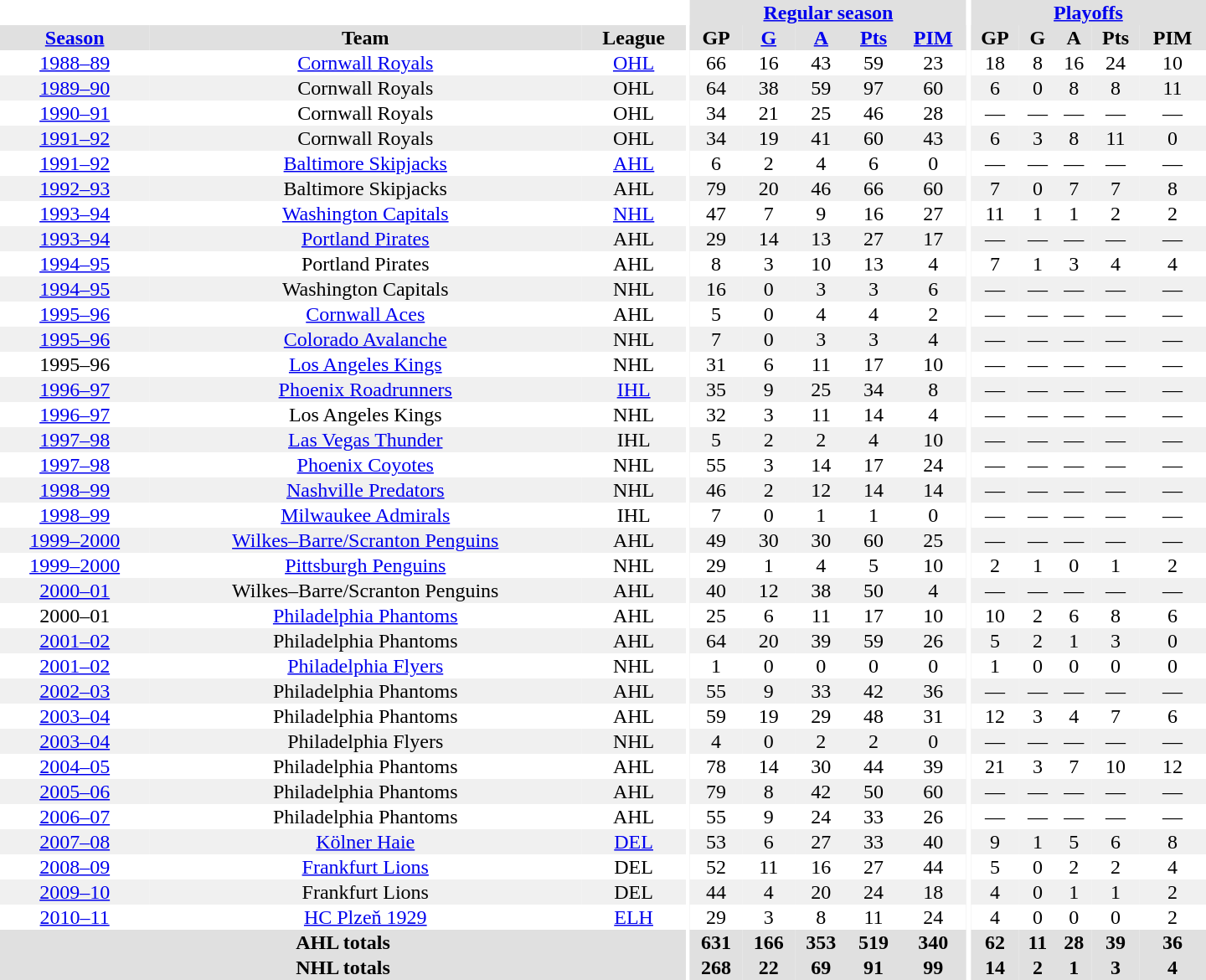<table border="0" cellpadding="1" cellspacing="0" style="text-align:center; width:60em">
<tr bgcolor="#e0e0e0">
<th colspan="3"  bgcolor="#ffffff"></th>
<th rowspan="99" bgcolor="#ffffff"></th>
<th colspan="5"><a href='#'>Regular season</a></th>
<th rowspan="99" bgcolor="#ffffff"></th>
<th colspan="5"><a href='#'>Playoffs</a></th>
</tr>
<tr bgcolor="#e0e0e0">
<th><a href='#'>Season</a></th>
<th>Team</th>
<th>League</th>
<th>GP</th>
<th><a href='#'>G</a></th>
<th><a href='#'>A</a></th>
<th><a href='#'>Pts</a></th>
<th><a href='#'>PIM</a></th>
<th>GP</th>
<th>G</th>
<th>A</th>
<th>Pts</th>
<th>PIM</th>
</tr>
<tr>
<td><a href='#'>1988–89</a></td>
<td><a href='#'>Cornwall Royals</a></td>
<td><a href='#'>OHL</a></td>
<td>66</td>
<td>16</td>
<td>43</td>
<td>59</td>
<td>23</td>
<td>18</td>
<td>8</td>
<td>16</td>
<td>24</td>
<td>10</td>
</tr>
<tr bgcolor="#f0f0f0">
<td><a href='#'>1989–90</a></td>
<td>Cornwall Royals</td>
<td>OHL</td>
<td>64</td>
<td>38</td>
<td>59</td>
<td>97</td>
<td>60</td>
<td>6</td>
<td>0</td>
<td>8</td>
<td>8</td>
<td>11</td>
</tr>
<tr>
<td><a href='#'>1990–91</a></td>
<td>Cornwall Royals</td>
<td>OHL</td>
<td>34</td>
<td>21</td>
<td>25</td>
<td>46</td>
<td>28</td>
<td>—</td>
<td>—</td>
<td>—</td>
<td>—</td>
<td>—</td>
</tr>
<tr bgcolor="#f0f0f0">
<td><a href='#'>1991–92</a></td>
<td>Cornwall Royals</td>
<td>OHL</td>
<td>34</td>
<td>19</td>
<td>41</td>
<td>60</td>
<td>43</td>
<td>6</td>
<td>3</td>
<td>8</td>
<td>11</td>
<td>0</td>
</tr>
<tr>
<td><a href='#'>1991–92</a></td>
<td><a href='#'>Baltimore Skipjacks</a></td>
<td><a href='#'>AHL</a></td>
<td>6</td>
<td>2</td>
<td>4</td>
<td>6</td>
<td>0</td>
<td>—</td>
<td>—</td>
<td>—</td>
<td>—</td>
<td>—</td>
</tr>
<tr bgcolor="#f0f0f0">
<td><a href='#'>1992–93</a></td>
<td>Baltimore Skipjacks</td>
<td>AHL</td>
<td>79</td>
<td>20</td>
<td>46</td>
<td>66</td>
<td>60</td>
<td>7</td>
<td>0</td>
<td>7</td>
<td>7</td>
<td>8</td>
</tr>
<tr>
<td><a href='#'>1993–94</a></td>
<td><a href='#'>Washington Capitals</a></td>
<td><a href='#'>NHL</a></td>
<td>47</td>
<td>7</td>
<td>9</td>
<td>16</td>
<td>27</td>
<td>11</td>
<td>1</td>
<td>1</td>
<td>2</td>
<td>2</td>
</tr>
<tr bgcolor="#f0f0f0">
<td><a href='#'>1993–94</a></td>
<td><a href='#'>Portland Pirates</a></td>
<td>AHL</td>
<td>29</td>
<td>14</td>
<td>13</td>
<td>27</td>
<td>17</td>
<td>—</td>
<td>—</td>
<td>—</td>
<td>—</td>
<td>—</td>
</tr>
<tr>
<td><a href='#'>1994–95</a></td>
<td>Portland Pirates</td>
<td>AHL</td>
<td>8</td>
<td>3</td>
<td>10</td>
<td>13</td>
<td>4</td>
<td>7</td>
<td>1</td>
<td>3</td>
<td>4</td>
<td>4</td>
</tr>
<tr bgcolor="#f0f0f0">
<td><a href='#'>1994–95</a></td>
<td>Washington Capitals</td>
<td>NHL</td>
<td>16</td>
<td>0</td>
<td>3</td>
<td>3</td>
<td>6</td>
<td>—</td>
<td>—</td>
<td>—</td>
<td>—</td>
<td>—</td>
</tr>
<tr>
<td><a href='#'>1995–96</a></td>
<td><a href='#'>Cornwall Aces</a></td>
<td>AHL</td>
<td>5</td>
<td>0</td>
<td>4</td>
<td>4</td>
<td>2</td>
<td>—</td>
<td>—</td>
<td>—</td>
<td>—</td>
<td>—</td>
</tr>
<tr bgcolor="#f0f0f0">
<td><a href='#'>1995–96</a></td>
<td><a href='#'>Colorado Avalanche</a></td>
<td>NHL</td>
<td>7</td>
<td>0</td>
<td>3</td>
<td>3</td>
<td>4</td>
<td>—</td>
<td>—</td>
<td>—</td>
<td>—</td>
<td>—</td>
</tr>
<tr>
<td>1995–96</td>
<td><a href='#'>Los Angeles Kings</a></td>
<td>NHL</td>
<td>31</td>
<td>6</td>
<td>11</td>
<td>17</td>
<td>10</td>
<td>—</td>
<td>—</td>
<td>—</td>
<td>—</td>
<td>—</td>
</tr>
<tr bgcolor="#f0f0f0">
<td><a href='#'>1996–97</a></td>
<td><a href='#'>Phoenix Roadrunners</a></td>
<td><a href='#'>IHL</a></td>
<td>35</td>
<td>9</td>
<td>25</td>
<td>34</td>
<td>8</td>
<td>—</td>
<td>—</td>
<td>—</td>
<td>—</td>
<td>—</td>
</tr>
<tr>
<td><a href='#'>1996–97</a></td>
<td>Los Angeles Kings</td>
<td>NHL</td>
<td>32</td>
<td>3</td>
<td>11</td>
<td>14</td>
<td>4</td>
<td>—</td>
<td>—</td>
<td>—</td>
<td>—</td>
<td>—</td>
</tr>
<tr bgcolor="#f0f0f0">
<td><a href='#'>1997–98</a></td>
<td><a href='#'>Las Vegas Thunder</a></td>
<td>IHL</td>
<td>5</td>
<td>2</td>
<td>2</td>
<td>4</td>
<td>10</td>
<td>—</td>
<td>—</td>
<td>—</td>
<td>—</td>
<td>—</td>
</tr>
<tr>
<td><a href='#'>1997–98</a></td>
<td><a href='#'>Phoenix Coyotes</a></td>
<td>NHL</td>
<td>55</td>
<td>3</td>
<td>14</td>
<td>17</td>
<td>24</td>
<td>—</td>
<td>—</td>
<td>—</td>
<td>—</td>
<td>—</td>
</tr>
<tr bgcolor="#f0f0f0">
<td><a href='#'>1998–99</a></td>
<td><a href='#'>Nashville Predators</a></td>
<td>NHL</td>
<td>46</td>
<td>2</td>
<td>12</td>
<td>14</td>
<td>14</td>
<td>—</td>
<td>—</td>
<td>—</td>
<td>—</td>
<td>—</td>
</tr>
<tr>
<td><a href='#'>1998–99</a></td>
<td><a href='#'>Milwaukee Admirals</a></td>
<td>IHL</td>
<td>7</td>
<td>0</td>
<td>1</td>
<td>1</td>
<td>0</td>
<td>—</td>
<td>—</td>
<td>—</td>
<td>—</td>
<td>—</td>
</tr>
<tr bgcolor="#f0f0f0">
<td><a href='#'>1999–2000</a></td>
<td><a href='#'>Wilkes–Barre/Scranton Penguins</a></td>
<td>AHL</td>
<td>49</td>
<td>30</td>
<td>30</td>
<td>60</td>
<td>25</td>
<td>—</td>
<td>—</td>
<td>—</td>
<td>—</td>
<td>—</td>
</tr>
<tr>
<td><a href='#'>1999–2000</a></td>
<td><a href='#'>Pittsburgh Penguins</a></td>
<td>NHL</td>
<td>29</td>
<td>1</td>
<td>4</td>
<td>5</td>
<td>10</td>
<td>2</td>
<td>1</td>
<td>0</td>
<td>1</td>
<td>2</td>
</tr>
<tr bgcolor="#f0f0f0">
<td><a href='#'>2000–01</a></td>
<td>Wilkes–Barre/Scranton Penguins</td>
<td>AHL</td>
<td>40</td>
<td>12</td>
<td>38</td>
<td>50</td>
<td>4</td>
<td>—</td>
<td>—</td>
<td>—</td>
<td>—</td>
<td>—</td>
</tr>
<tr>
<td>2000–01</td>
<td><a href='#'>Philadelphia Phantoms</a></td>
<td>AHL</td>
<td>25</td>
<td>6</td>
<td>11</td>
<td>17</td>
<td>10</td>
<td>10</td>
<td>2</td>
<td>6</td>
<td>8</td>
<td>6</td>
</tr>
<tr bgcolor="#f0f0f0">
<td><a href='#'>2001–02</a></td>
<td>Philadelphia Phantoms</td>
<td>AHL</td>
<td>64</td>
<td>20</td>
<td>39</td>
<td>59</td>
<td>26</td>
<td>5</td>
<td>2</td>
<td>1</td>
<td>3</td>
<td>0</td>
</tr>
<tr>
<td><a href='#'>2001–02</a></td>
<td><a href='#'>Philadelphia Flyers</a></td>
<td>NHL</td>
<td>1</td>
<td>0</td>
<td>0</td>
<td>0</td>
<td>0</td>
<td>1</td>
<td>0</td>
<td>0</td>
<td>0</td>
<td>0</td>
</tr>
<tr bgcolor="#f0f0f0">
<td><a href='#'>2002–03</a></td>
<td>Philadelphia Phantoms</td>
<td>AHL</td>
<td>55</td>
<td>9</td>
<td>33</td>
<td>42</td>
<td>36</td>
<td>—</td>
<td>—</td>
<td>—</td>
<td>—</td>
<td>—</td>
</tr>
<tr>
<td><a href='#'>2003–04</a></td>
<td>Philadelphia Phantoms</td>
<td>AHL</td>
<td>59</td>
<td>19</td>
<td>29</td>
<td>48</td>
<td>31</td>
<td>12</td>
<td>3</td>
<td>4</td>
<td>7</td>
<td>6</td>
</tr>
<tr bgcolor="#f0f0f0">
<td><a href='#'>2003–04</a></td>
<td>Philadelphia Flyers</td>
<td>NHL</td>
<td>4</td>
<td>0</td>
<td>2</td>
<td>2</td>
<td>0</td>
<td>—</td>
<td>—</td>
<td>—</td>
<td>—</td>
<td>—</td>
</tr>
<tr>
<td><a href='#'>2004–05</a></td>
<td>Philadelphia Phantoms</td>
<td>AHL</td>
<td>78</td>
<td>14</td>
<td>30</td>
<td>44</td>
<td>39</td>
<td>21</td>
<td>3</td>
<td>7</td>
<td>10</td>
<td>12</td>
</tr>
<tr bgcolor="#f0f0f0">
<td><a href='#'>2005–06</a></td>
<td>Philadelphia Phantoms</td>
<td>AHL</td>
<td>79</td>
<td>8</td>
<td>42</td>
<td>50</td>
<td>60</td>
<td>—</td>
<td>—</td>
<td>—</td>
<td>—</td>
<td>—</td>
</tr>
<tr>
<td><a href='#'>2006–07</a></td>
<td>Philadelphia Phantoms</td>
<td>AHL</td>
<td>55</td>
<td>9</td>
<td>24</td>
<td>33</td>
<td>26</td>
<td>—</td>
<td>—</td>
<td>—</td>
<td>—</td>
<td>—</td>
</tr>
<tr bgcolor="#f0f0f0">
<td><a href='#'>2007–08</a></td>
<td><a href='#'>Kölner Haie</a></td>
<td><a href='#'>DEL</a></td>
<td>53</td>
<td>6</td>
<td>27</td>
<td>33</td>
<td>40</td>
<td>9</td>
<td>1</td>
<td>5</td>
<td>6</td>
<td>8</td>
</tr>
<tr>
<td><a href='#'>2008–09</a></td>
<td><a href='#'>Frankfurt Lions</a></td>
<td>DEL</td>
<td>52</td>
<td>11</td>
<td>16</td>
<td>27</td>
<td>44</td>
<td>5</td>
<td>0</td>
<td>2</td>
<td>2</td>
<td>4</td>
</tr>
<tr bgcolor="#f0f0f0">
<td><a href='#'>2009–10</a></td>
<td>Frankfurt Lions</td>
<td>DEL</td>
<td>44</td>
<td>4</td>
<td>20</td>
<td>24</td>
<td>18</td>
<td>4</td>
<td>0</td>
<td>1</td>
<td>1</td>
<td>2</td>
</tr>
<tr>
<td><a href='#'>2010–11</a></td>
<td><a href='#'>HC Plzeň 1929</a></td>
<td><a href='#'>ELH</a></td>
<td>29</td>
<td>3</td>
<td>8</td>
<td>11</td>
<td>24</td>
<td>4</td>
<td>0</td>
<td>0</td>
<td>0</td>
<td>2</td>
</tr>
<tr bgcolor="#e0e0e0">
<th colspan="3">AHL totals</th>
<th>631</th>
<th>166</th>
<th>353</th>
<th>519</th>
<th>340</th>
<th>62</th>
<th>11</th>
<th>28</th>
<th>39</th>
<th>36</th>
</tr>
<tr bgcolor="#e0e0e0">
<th colspan="3">NHL totals</th>
<th>268</th>
<th>22</th>
<th>69</th>
<th>91</th>
<th>99</th>
<th>14</th>
<th>2</th>
<th>1</th>
<th>3</th>
<th>4</th>
</tr>
</table>
